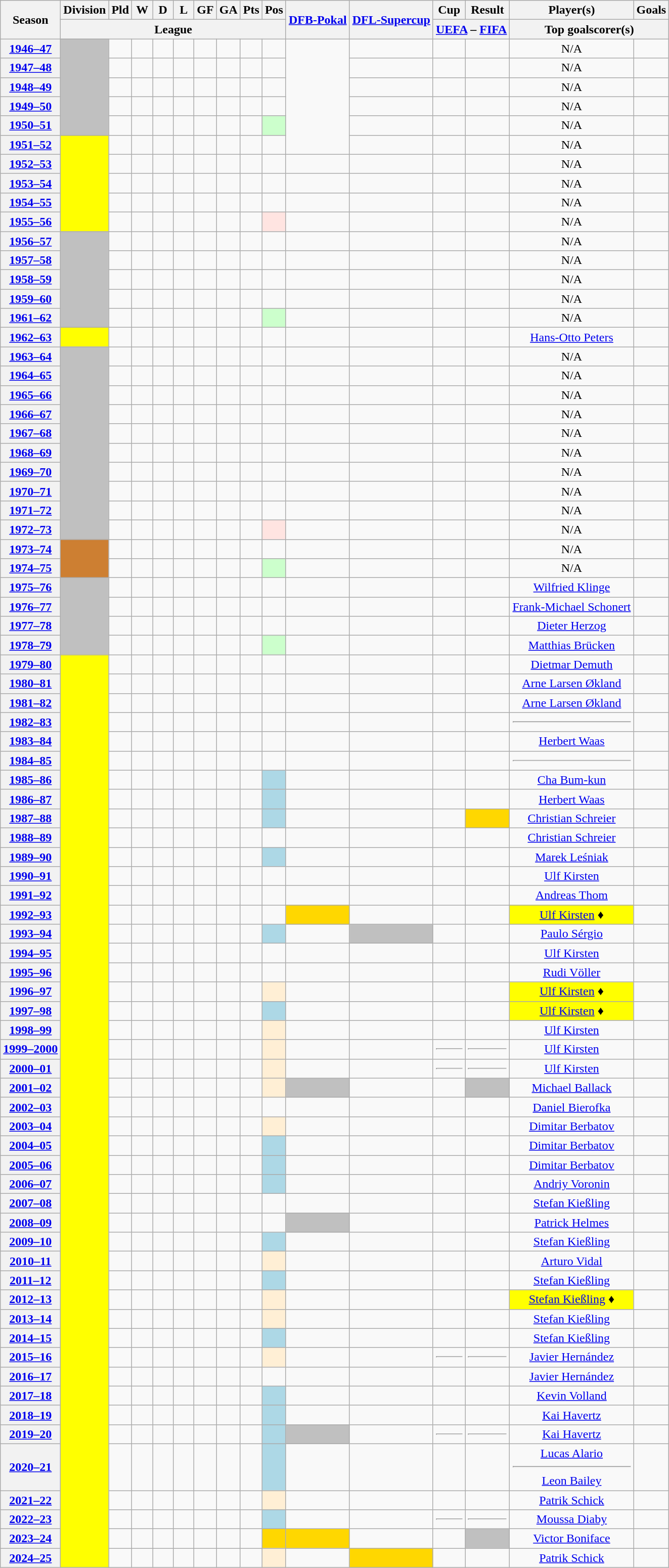<table class="wikitable sortable" style="text-align: center">
<tr>
<th rowspan="2" scope="col">Season</th>
<th scope="col">Division</th>
<th style="width:20px;" scope="col">Pld</th>
<th style="width:20px;" scope="col">W</th>
<th style="width:20px;" scope="col">D</th>
<th style="width:20px;" scope="col">L</th>
<th style="width:20px;" scope="col">GF</th>
<th style="width:20px;" scope="col">GA</th>
<th style="width:20px;" scope="col">Pts</th>
<th style="width:20px;" scope="col">Pos</th>
<th rowspan="2" scope="col"><a href='#'>DFB-Pokal</a></th>
<th rowspan="2" scope="col"><a href='#'>DFL-Supercup</a></th>
<th scope="col">Cup</th>
<th scope="col">Result</th>
<th scope="col">Player(s)</th>
<th scope="col">Goals</th>
</tr>
<tr class="unsortable">
<th colspan="9" scope="col">League</th>
<th colspan="2" scope="col"><a href='#'>UEFA</a> – <a href='#'>FIFA</a></th>
<th colspan="2" scope="col">Top goalscorer(s)</th>
</tr>
<tr>
<th scope="row"><a href='#'>1946–47</a></th>
<td style="text-align:left; background:silver" rowspan="5"></td>
<td></td>
<td></td>
<td></td>
<td></td>
<td></td>
<td></td>
<td></td>
<td></td>
<td style="color:Grey" rowspan="6"></td>
<td></td>
<td></td>
<td></td>
<td style="text-align:centre">N/A</td>
<td></td>
</tr>
<tr>
<th scope="row"><a href='#'>1947–48</a></th>
<td></td>
<td></td>
<td></td>
<td></td>
<td></td>
<td></td>
<td></td>
<td></td>
<td></td>
<td></td>
<td></td>
<td style="text-align:centre">N/A</td>
<td></td>
</tr>
<tr>
<th scope="row"><a href='#'>1948–49</a></th>
<td></td>
<td></td>
<td></td>
<td></td>
<td></td>
<td></td>
<td></td>
<td></td>
<td></td>
<td></td>
<td></td>
<td style="text-align:centre">N/A</td>
<td></td>
</tr>
<tr>
<th scope="row"><a href='#'>1949–50</a></th>
<td></td>
<td></td>
<td></td>
<td></td>
<td></td>
<td></td>
<td></td>
<td></td>
<td></td>
<td></td>
<td></td>
<td style="text-align:centre">N/A</td>
<td></td>
</tr>
<tr>
<th scope="row"><a href='#'>1950–51</a></th>
<td></td>
<td></td>
<td></td>
<td></td>
<td></td>
<td></td>
<td></td>
<td style=background:#cfc> </td>
<td></td>
<td></td>
<td></td>
<td style="text-align:centre">N/A</td>
<td></td>
</tr>
<tr>
<th scope="row"><a href='#'>1951–52</a></th>
<td style="text-align:left; background:yellow" rowspan="5"></td>
<td></td>
<td></td>
<td></td>
<td></td>
<td></td>
<td></td>
<td></td>
<td></td>
<td></td>
<td></td>
<td></td>
<td style="text-align:centre">N/A</td>
<td></td>
</tr>
<tr>
<th scope="row"><a href='#'>1952–53</a></th>
<td></td>
<td></td>
<td></td>
<td></td>
<td></td>
<td></td>
<td></td>
<td></td>
<td></td>
<td></td>
<td></td>
<td></td>
<td style="text-align:centre">N/A</td>
<td></td>
</tr>
<tr>
<th scope="row"><a href='#'>1953–54</a></th>
<td></td>
<td></td>
<td></td>
<td></td>
<td></td>
<td></td>
<td></td>
<td></td>
<td></td>
<td></td>
<td></td>
<td></td>
<td style="text-align:centre">N/A</td>
<td></td>
</tr>
<tr>
<th scope="row"><a href='#'>1954–55</a></th>
<td></td>
<td></td>
<td></td>
<td></td>
<td></td>
<td></td>
<td></td>
<td></td>
<td></td>
<td></td>
<td></td>
<td></td>
<td style="text-align:centre">N/A</td>
<td></td>
</tr>
<tr>
<th scope="row"><a href='#'>1955–56</a></th>
<td></td>
<td></td>
<td></td>
<td></td>
<td></td>
<td></td>
<td></td>
<td style=background:MistyRose> </td>
<td></td>
<td></td>
<td></td>
<td></td>
<td style="text-align:centre">N/A</td>
<td></td>
</tr>
<tr>
<th scope="row"><a href='#'>1956–57</a></th>
<td style="text-align:left; background:silver" rowspan="5"></td>
<td></td>
<td></td>
<td></td>
<td></td>
<td></td>
<td></td>
<td></td>
<td></td>
<td></td>
<td></td>
<td></td>
<td></td>
<td style="text-align:centre">N/A</td>
<td></td>
</tr>
<tr>
<th scope="row"><a href='#'>1957–58</a></th>
<td></td>
<td></td>
<td></td>
<td></td>
<td></td>
<td></td>
<td></td>
<td></td>
<td></td>
<td></td>
<td></td>
<td></td>
<td style="text-align:centre">N/A</td>
<td></td>
</tr>
<tr>
<th scope="row"><a href='#'>1958–59</a></th>
<td></td>
<td></td>
<td></td>
<td></td>
<td></td>
<td></td>
<td></td>
<td></td>
<td></td>
<td></td>
<td></td>
<td></td>
<td style="text-align:centre">N/A</td>
<td></td>
</tr>
<tr>
<th scope="row"><a href='#'>1959–60</a></th>
<td></td>
<td></td>
<td></td>
<td></td>
<td></td>
<td></td>
<td></td>
<td></td>
<td></td>
<td></td>
<td></td>
<td></td>
<td style="text-align:centre">N/A</td>
<td></td>
</tr>
<tr>
<th scope="row"><a href='#'>1961–62</a></th>
<td></td>
<td></td>
<td></td>
<td></td>
<td></td>
<td></td>
<td></td>
<td style=background:#cfc> </td>
<td></td>
<td></td>
<td></td>
<td></td>
<td style="text-align:centre">N/A</td>
<td></td>
</tr>
<tr>
<th scope="row"><a href='#'>1962–63</a></th>
<td style="text-align:left; background:yellow" rowspan="1"></td>
<td></td>
<td></td>
<td></td>
<td></td>
<td></td>
<td></td>
<td></td>
<td></td>
<td></td>
<td></td>
<td></td>
<td></td>
<td style="text-align:centre"><a href='#'>Hans-Otto Peters</a></td>
<td></td>
</tr>
<tr>
<th scope="row"><a href='#'>1963–64</a></th>
<td style="text-align:left; background:silver" rowspan="10"></td>
<td></td>
<td></td>
<td></td>
<td></td>
<td></td>
<td></td>
<td></td>
<td></td>
<td></td>
<td></td>
<td></td>
<td></td>
<td style="text-align:centre">N/A</td>
<td></td>
</tr>
<tr>
<th scope="row"><a href='#'>1964–65</a></th>
<td></td>
<td></td>
<td></td>
<td></td>
<td></td>
<td></td>
<td></td>
<td></td>
<td></td>
<td></td>
<td></td>
<td></td>
<td style="text-align:centre">N/A</td>
<td></td>
</tr>
<tr>
<th scope="row"><a href='#'>1965–66</a></th>
<td></td>
<td></td>
<td></td>
<td></td>
<td></td>
<td></td>
<td></td>
<td></td>
<td></td>
<td></td>
<td></td>
<td></td>
<td style="text-align:centre">N/A</td>
<td></td>
</tr>
<tr>
<th scope="row"><a href='#'>1966–67</a></th>
<td></td>
<td></td>
<td></td>
<td></td>
<td></td>
<td></td>
<td></td>
<td></td>
<td></td>
<td></td>
<td></td>
<td></td>
<td style="text-align:centre">N/A</td>
<td></td>
</tr>
<tr>
<th scope="row"><a href='#'>1967–68</a></th>
<td></td>
<td></td>
<td></td>
<td></td>
<td></td>
<td></td>
<td></td>
<td></td>
<td></td>
<td></td>
<td></td>
<td></td>
<td style="text-align:centre">N/A</td>
<td></td>
</tr>
<tr>
<th scope="row"><a href='#'>1968–69</a></th>
<td></td>
<td></td>
<td></td>
<td></td>
<td></td>
<td></td>
<td></td>
<td></td>
<td></td>
<td></td>
<td></td>
<td></td>
<td style="text-align:centre">N/A</td>
<td></td>
</tr>
<tr>
<th scope="row"><a href='#'>1969–70</a></th>
<td></td>
<td></td>
<td></td>
<td></td>
<td></td>
<td></td>
<td></td>
<td></td>
<td></td>
<td></td>
<td></td>
<td></td>
<td style="text-align:centre">N/A</td>
<td></td>
</tr>
<tr>
<th scope="row"><a href='#'>1970–71</a></th>
<td></td>
<td></td>
<td></td>
<td></td>
<td></td>
<td></td>
<td></td>
<td></td>
<td></td>
<td></td>
<td></td>
<td></td>
<td style="text-align:centre">N/A</td>
<td></td>
</tr>
<tr>
<th scope="row"><a href='#'>1971–72</a></th>
<td></td>
<td></td>
<td></td>
<td></td>
<td></td>
<td></td>
<td></td>
<td></td>
<td></td>
<td></td>
<td></td>
<td></td>
<td style="text-align:centre">N/A</td>
<td></td>
</tr>
<tr>
<th scope="row"><a href='#'>1972–73</a></th>
<td></td>
<td></td>
<td></td>
<td></td>
<td></td>
<td></td>
<td></td>
<td style=background:MistyRose> </td>
<td></td>
<td></td>
<td></td>
<td></td>
<td style="text-align:centre">N/A</td>
<td></td>
</tr>
<tr>
<th scope="row"><a href='#'>1973–74</a></th>
<td style="text-align:left; background:#CD7F32" rowspan="2"></td>
<td></td>
<td></td>
<td></td>
<td></td>
<td></td>
<td></td>
<td></td>
<td></td>
<td></td>
<td></td>
<td></td>
<td></td>
<td style="text-align:centre">N/A</td>
<td></td>
</tr>
<tr>
<th scope="row"><a href='#'>1974–75</a></th>
<td></td>
<td></td>
<td></td>
<td></td>
<td></td>
<td></td>
<td></td>
<td style=background:#cfc> </td>
<td></td>
<td></td>
<td></td>
<td></td>
<td style="text-align:centre">N/A</td>
<td></td>
</tr>
<tr>
<th scope="row"><a href='#'>1975–76</a></th>
<td style="text-align:left; background:silver" rowspan="4"></td>
<td></td>
<td></td>
<td></td>
<td></td>
<td></td>
<td></td>
<td></td>
<td></td>
<td></td>
<td></td>
<td></td>
<td></td>
<td style="text-align:centre"><a href='#'>Wilfried Klinge</a></td>
<td></td>
</tr>
<tr>
<th scope="row"><a href='#'>1976–77</a></th>
<td></td>
<td></td>
<td></td>
<td></td>
<td></td>
<td></td>
<td></td>
<td></td>
<td></td>
<td></td>
<td></td>
<td></td>
<td style="text-align:centre"><a href='#'>Frank-Michael Schonert</a></td>
<td></td>
</tr>
<tr>
<th scope="row"><a href='#'>1977–78</a></th>
<td></td>
<td></td>
<td></td>
<td></td>
<td></td>
<td></td>
<td></td>
<td></td>
<td></td>
<td></td>
<td></td>
<td></td>
<td style="text-align:centre"><a href='#'>Dieter Herzog</a></td>
<td></td>
</tr>
<tr>
<th scope="row"><a href='#'>1978–79</a></th>
<td></td>
<td></td>
<td></td>
<td></td>
<td></td>
<td></td>
<td></td>
<td style=background:#CFC> </td>
<td></td>
<td></td>
<td></td>
<td></td>
<td style="text-align:centre"><a href='#'>Matthias Brücken</a></td>
<td></td>
</tr>
<tr>
<th scope="row"><a href='#'>1979–80</a></th>
<td rowspan="46" style="text-align:left; background:yellow"></td>
<td></td>
<td></td>
<td></td>
<td></td>
<td></td>
<td></td>
<td></td>
<td></td>
<td></td>
<td></td>
<td></td>
<td></td>
<td style="text-align:centre"><a href='#'>Dietmar Demuth</a></td>
<td></td>
</tr>
<tr>
<th scope="row"><a href='#'>1980–81</a></th>
<td></td>
<td></td>
<td></td>
<td></td>
<td></td>
<td></td>
<td></td>
<td></td>
<td></td>
<td></td>
<td></td>
<td></td>
<td style="text-align:centre"><a href='#'>Arne Larsen Økland</a></td>
<td></td>
</tr>
<tr>
<th scope="row"><a href='#'>1981–82</a></th>
<td></td>
<td></td>
<td></td>
<td></td>
<td></td>
<td></td>
<td></td>
<td></td>
<td></td>
<td></td>
<td></td>
<td></td>
<td style="text-align:centre"><a href='#'>Arne Larsen Økland</a></td>
<td></td>
</tr>
<tr>
<th scope="row"><a href='#'>1982–83</a></th>
<td></td>
<td></td>
<td></td>
<td></td>
<td></td>
<td></td>
<td></td>
<td></td>
<td></td>
<td></td>
<td></td>
<td></td>
<td style="text-align:centre"><hr><div></div></td>
<td></td>
</tr>
<tr>
<th scope="row"><a href='#'>1983–84</a></th>
<td></td>
<td></td>
<td></td>
<td></td>
<td></td>
<td></td>
<td></td>
<td></td>
<td></td>
<td></td>
<td></td>
<td></td>
<td style="text-align:centre"><a href='#'>Herbert Waas</a></td>
<td></td>
</tr>
<tr>
<th scope="row"><a href='#'>1984–85</a></th>
<td></td>
<td></td>
<td></td>
<td></td>
<td></td>
<td></td>
<td></td>
<td></td>
<td></td>
<td></td>
<td></td>
<td></td>
<td style="text-align:centre"><hr><div></div></td>
<td></td>
</tr>
<tr>
<th scope="row"><a href='#'>1985–86</a></th>
<td></td>
<td></td>
<td></td>
<td></td>
<td></td>
<td></td>
<td></td>
<td style=background:lightblue></td>
<td></td>
<td></td>
<td></td>
<td></td>
<td style="text-align:centre"><a href='#'>Cha Bum-kun</a></td>
<td></td>
</tr>
<tr>
<th scope="row"><a href='#'>1986–87</a></th>
<td></td>
<td></td>
<td></td>
<td></td>
<td></td>
<td></td>
<td></td>
<td style=background:lightblue></td>
<td></td>
<td></td>
<td></td>
<td></td>
<td style="text-align:centre"><a href='#'>Herbert Waas</a></td>
<td></td>
</tr>
<tr>
<th scope="row"><a href='#'>1987–88</a></th>
<td></td>
<td></td>
<td></td>
<td></td>
<td></td>
<td></td>
<td></td>
<td style=background:lightblue></td>
<td></td>
<td></td>
<td></td>
<td style=background:gold></td>
<td style="text-align:centre"><a href='#'>Christian Schreier</a></td>
<td></td>
</tr>
<tr>
<th scope="row"><a href='#'>1988–89</a></th>
<td></td>
<td></td>
<td></td>
<td></td>
<td></td>
<td></td>
<td></td>
<td></td>
<td></td>
<td></td>
<td></td>
<td></td>
<td style="text-align:centre"><a href='#'>Christian Schreier</a></td>
<td></td>
</tr>
<tr>
<th scope="row"><a href='#'>1989–90</a></th>
<td></td>
<td></td>
<td></td>
<td></td>
<td></td>
<td></td>
<td></td>
<td style=background:lightblue></td>
<td></td>
<td></td>
<td></td>
<td></td>
<td style="text-align:centre"><a href='#'>Marek Leśniak</a></td>
<td></td>
</tr>
<tr>
<th scope="row"><a href='#'>1990–91</a></th>
<td></td>
<td></td>
<td></td>
<td></td>
<td></td>
<td></td>
<td></td>
<td></td>
<td></td>
<td></td>
<td></td>
<td></td>
<td style="text-align:centre"><a href='#'>Ulf Kirsten</a></td>
<td></td>
</tr>
<tr>
<th scope="row"><a href='#'>1991–92</a></th>
<td></td>
<td></td>
<td></td>
<td></td>
<td></td>
<td></td>
<td></td>
<td></td>
<td></td>
<td></td>
<td></td>
<td></td>
<td style="text-align:centre"><a href='#'>Andreas Thom</a></td>
<td></td>
</tr>
<tr>
<th scope="row"><a href='#'>1992–93</a></th>
<td></td>
<td></td>
<td></td>
<td></td>
<td></td>
<td></td>
<td></td>
<td></td>
<td style=background:Gold></td>
<td></td>
<td></td>
<td></td>
<td style="text-align:centre;background:yellow"><a href='#'>Ulf Kirsten</a> ♦</td>
<td></td>
</tr>
<tr>
<th scope="row"><a href='#'>1993–94</a></th>
<td></td>
<td></td>
<td></td>
<td></td>
<td></td>
<td></td>
<td></td>
<td style=background:lightblue></td>
<td></td>
<td style=background:silver></td>
<td></td>
<td></td>
<td style="text-align:centre"><a href='#'>Paulo Sérgio</a></td>
<td></td>
</tr>
<tr>
<th scope="row"><a href='#'>1994–95</a></th>
<td></td>
<td></td>
<td></td>
<td></td>
<td></td>
<td></td>
<td></td>
<td></td>
<td></td>
<td></td>
<td></td>
<td></td>
<td style="text-align:centre"><a href='#'>Ulf Kirsten</a></td>
<td></td>
</tr>
<tr>
<th scope="row"><a href='#'>1995–96</a></th>
<td></td>
<td></td>
<td></td>
<td></td>
<td></td>
<td></td>
<td></td>
<td></td>
<td></td>
<td></td>
<td></td>
<td></td>
<td style="text-align:centre"><a href='#'>Rudi Völler</a></td>
<td></td>
</tr>
<tr>
<th scope="row"><a href='#'>1996–97</a></th>
<td></td>
<td></td>
<td></td>
<td></td>
<td></td>
<td></td>
<td></td>
<td style=background:PapayaWhip></td>
<td></td>
<td></td>
<td></td>
<td></td>
<td style="text-align:centre;background:yellow"><a href='#'>Ulf Kirsten</a> ♦</td>
<td></td>
</tr>
<tr>
<th scope="row"><a href='#'>1997–98</a></th>
<td></td>
<td></td>
<td></td>
<td></td>
<td></td>
<td></td>
<td></td>
<td style=background:LightBlue></td>
<td></td>
<td></td>
<td></td>
<td></td>
<td style="text-align:centre;background:yellow"><a href='#'>Ulf Kirsten</a> ♦</td>
<td></td>
</tr>
<tr>
<th scope="row"><a href='#'>1998–99</a></th>
<td></td>
<td></td>
<td></td>
<td></td>
<td></td>
<td></td>
<td></td>
<td style=background:PapayaWhip></td>
<td></td>
<td></td>
<td></td>
<td></td>
<td style="text-align:centre"><a href='#'>Ulf Kirsten</a></td>
<td></td>
</tr>
<tr>
<th scope="row"><a href='#'>1999–2000</a></th>
<td></td>
<td></td>
<td></td>
<td></td>
<td></td>
<td></td>
<td></td>
<td style=background:PapayaWhip></td>
<td></td>
<td></td>
<td><hr><div></div></td>
<td><hr><div></div></td>
<td style="text-align:centre"><a href='#'>Ulf Kirsten</a></td>
<td></td>
</tr>
<tr>
<th scope="row"><a href='#'>2000–01</a></th>
<td></td>
<td></td>
<td></td>
<td></td>
<td></td>
<td></td>
<td></td>
<td style=background:PapayaWhip></td>
<td></td>
<td></td>
<td><hr><div></div></td>
<td><hr><div></div></td>
<td style="text-align:centre"><a href='#'>Ulf Kirsten</a></td>
<td></td>
</tr>
<tr>
<th scope="row"><a href='#'>2001–02</a></th>
<td></td>
<td></td>
<td></td>
<td></td>
<td></td>
<td></td>
<td></td>
<td style=background:PapayaWhip></td>
<td style=background:silver></td>
<td></td>
<td></td>
<td style=background:silver></td>
<td style="text-align:centre"><a href='#'>Michael Ballack</a></td>
<td></td>
</tr>
<tr>
<th scope="row"><a href='#'>2002–03</a></th>
<td></td>
<td></td>
<td></td>
<td></td>
<td></td>
<td></td>
<td></td>
<td></td>
<td></td>
<td></td>
<td></td>
<td></td>
<td style="text-align:centre"><a href='#'>Daniel Bierofka</a></td>
<td></td>
</tr>
<tr>
<th scope="row"><a href='#'>2003–04</a></th>
<td></td>
<td></td>
<td></td>
<td></td>
<td></td>
<td></td>
<td></td>
<td style=background:PapayaWhip></td>
<td></td>
<td></td>
<td></td>
<td></td>
<td style="text-align:centre"><a href='#'>Dimitar Berbatov</a></td>
<td></td>
</tr>
<tr>
<th scope="row"><a href='#'>2004–05</a></th>
<td></td>
<td></td>
<td></td>
<td></td>
<td></td>
<td></td>
<td></td>
<td style=background:LightBlue></td>
<td></td>
<td></td>
<td></td>
<td></td>
<td style="text-align:centre"><a href='#'>Dimitar Berbatov</a></td>
<td></td>
</tr>
<tr>
<th scope="row"><a href='#'>2005–06</a></th>
<td></td>
<td></td>
<td></td>
<td></td>
<td></td>
<td></td>
<td></td>
<td style=background:LightBlue></td>
<td></td>
<td></td>
<td></td>
<td></td>
<td style="text-align:centre"><a href='#'>Dimitar Berbatov</a></td>
<td></td>
</tr>
<tr>
<th scope="row"><a href='#'>2006–07</a></th>
<td></td>
<td></td>
<td></td>
<td></td>
<td></td>
<td></td>
<td></td>
<td style=background:LightBlue></td>
<td></td>
<td></td>
<td></td>
<td></td>
<td style="text-align:centre"><a href='#'>Andriy Voronin</a></td>
<td></td>
</tr>
<tr>
<th scope="row"><a href='#'>2007–08</a></th>
<td></td>
<td></td>
<td></td>
<td></td>
<td></td>
<td></td>
<td></td>
<td></td>
<td></td>
<td></td>
<td></td>
<td></td>
<td style="text-align:centre"><a href='#'>Stefan Kießling</a></td>
<td></td>
</tr>
<tr>
<th scope="row"><a href='#'>2008–09</a></th>
<td></td>
<td></td>
<td></td>
<td></td>
<td></td>
<td></td>
<td></td>
<td></td>
<td style=background:Silver></td>
<td></td>
<td></td>
<td></td>
<td style="text-align:centre"><a href='#'>Patrick Helmes</a></td>
<td></td>
</tr>
<tr>
<th scope="row"><a href='#'>2009–10</a></th>
<td></td>
<td></td>
<td></td>
<td></td>
<td></td>
<td></td>
<td></td>
<td style=background:LightBlue></td>
<td></td>
<td></td>
<td></td>
<td></td>
<td style="text-align:centre"><a href='#'>Stefan Kießling</a></td>
<td></td>
</tr>
<tr>
<th scope="row"><a href='#'>2010–11</a></th>
<td></td>
<td></td>
<td></td>
<td></td>
<td></td>
<td></td>
<td></td>
<td style=background:PapayaWhip></td>
<td></td>
<td></td>
<td></td>
<td></td>
<td style="text-align:centre"><a href='#'>Arturo Vidal</a></td>
<td></td>
</tr>
<tr>
<th scope="row"><a href='#'>2011–12</a></th>
<td></td>
<td></td>
<td></td>
<td></td>
<td></td>
<td></td>
<td></td>
<td style=background:LightBlue></td>
<td></td>
<td></td>
<td></td>
<td></td>
<td style="text-align:centre"><a href='#'>Stefan Kießling</a></td>
<td></td>
</tr>
<tr>
<th scope="row"><a href='#'>2012–13</a></th>
<td></td>
<td></td>
<td></td>
<td></td>
<td></td>
<td></td>
<td></td>
<td style=background:PapayaWhip></td>
<td></td>
<td></td>
<td></td>
<td></td>
<td style="text-align:centre;background:yellow"><a href='#'>Stefan Kießling</a> ♦</td>
<td></td>
</tr>
<tr>
<th scope="row"><a href='#'>2013–14</a></th>
<td></td>
<td></td>
<td></td>
<td></td>
<td></td>
<td></td>
<td></td>
<td style=background:PapayaWhip></td>
<td></td>
<td></td>
<td></td>
<td></td>
<td style="text-align:centre"><a href='#'>Stefan Kießling</a></td>
<td></td>
</tr>
<tr>
<th scope="row"><a href='#'>2014–15</a></th>
<td></td>
<td></td>
<td></td>
<td></td>
<td></td>
<td></td>
<td></td>
<td style=background:LightBlue></td>
<td></td>
<td></td>
<td></td>
<td></td>
<td style="text-align:centre"><a href='#'>Stefan Kießling</a></td>
<td></td>
</tr>
<tr>
<th scope="row"><a href='#'>2015–16</a></th>
<td></td>
<td></td>
<td></td>
<td></td>
<td></td>
<td></td>
<td></td>
<td style=background:PapayaWhip></td>
<td></td>
<td></td>
<td><hr><div></div></td>
<td><hr></td>
<td style="text-align:centre"><a href='#'>Javier Hernández</a></td>
<td></td>
</tr>
<tr>
<th scope="row"><a href='#'>2016–17</a></th>
<td></td>
<td></td>
<td></td>
<td></td>
<td></td>
<td></td>
<td></td>
<td></td>
<td></td>
<td></td>
<td></td>
<td></td>
<td style="text-align:centre"><a href='#'>Javier Hernández</a></td>
<td></td>
</tr>
<tr>
<th scope="row"><a href='#'>2017–18</a></th>
<td></td>
<td></td>
<td></td>
<td></td>
<td></td>
<td></td>
<td></td>
<td style=background:LightBlue></td>
<td></td>
<td></td>
<td></td>
<td></td>
<td style="text-align:centre"><a href='#'>Kevin Volland</a></td>
<td></td>
</tr>
<tr>
<th scope="row"><a href='#'>2018–19</a></th>
<td></td>
<td></td>
<td></td>
<td></td>
<td></td>
<td></td>
<td></td>
<td style=background:LightBlue></td>
<td></td>
<td></td>
<td></td>
<td></td>
<td style="text-align:centre"><a href='#'>Kai Havertz</a></td>
<td></td>
</tr>
<tr>
<th scope="row"><a href='#'>2019–20</a></th>
<td></td>
<td></td>
<td></td>
<td></td>
<td></td>
<td></td>
<td></td>
<td style=background:LightBlue></td>
<td style=background:silver></td>
<td></td>
<td><hr><div></div></td>
<td><hr></td>
<td style="text-align:centre"><a href='#'>Kai Havertz</a></td>
<td></td>
</tr>
<tr>
<th scope="row"><a href='#'>2020–21</a></th>
<td></td>
<td></td>
<td></td>
<td></td>
<td></td>
<td></td>
<td></td>
<td style=background:LightBlue></td>
<td></td>
<td></td>
<td></td>
<td></td>
<td style="text-align:centre"><a href='#'>Lucas Alario</a><hr><a href='#'>Leon Bailey</a></td>
<td></td>
</tr>
<tr>
<th><a href='#'>2021–22</a></th>
<td></td>
<td></td>
<td></td>
<td></td>
<td></td>
<td></td>
<td></td>
<td style=background:PapayaWhip></td>
<td></td>
<td></td>
<td></td>
<td></td>
<td style="text-align:centre"><a href='#'>Patrik Schick</a></td>
<td></td>
</tr>
<tr>
<th><a href='#'>2022–23</a></th>
<td></td>
<td></td>
<td></td>
<td></td>
<td></td>
<td></td>
<td></td>
<td style=background:LightBlue></td>
<td></td>
<td></td>
<td><hr><div></div></td>
<td><hr></td>
<td style="text-align:centre"><a href='#'>Moussa Diaby</a></td>
<td></td>
</tr>
<tr>
<th><a href='#'>2023–24</a></th>
<td></td>
<td></td>
<td></td>
<td></td>
<td></td>
<td></td>
<td></td>
<td style=background:Gold></td>
<td style=background:Gold></td>
<td></td>
<td></td>
<td style=background:silver></td>
<td style="text-align:centre"><a href='#'>Victor Boniface</a></td>
<td></td>
</tr>
<tr>
<th><a href='#'>2024–25</a></th>
<td></td>
<td></td>
<td></td>
<td></td>
<td></td>
<td></td>
<td></td>
<td style=background:PapayaWhip></td>
<td></td>
<td style=background:gold></td>
<td></td>
<td></td>
<td style="text-align:centre"><a href='#'>Patrik Schick</a></td>
<td></td>
</tr>
</table>
